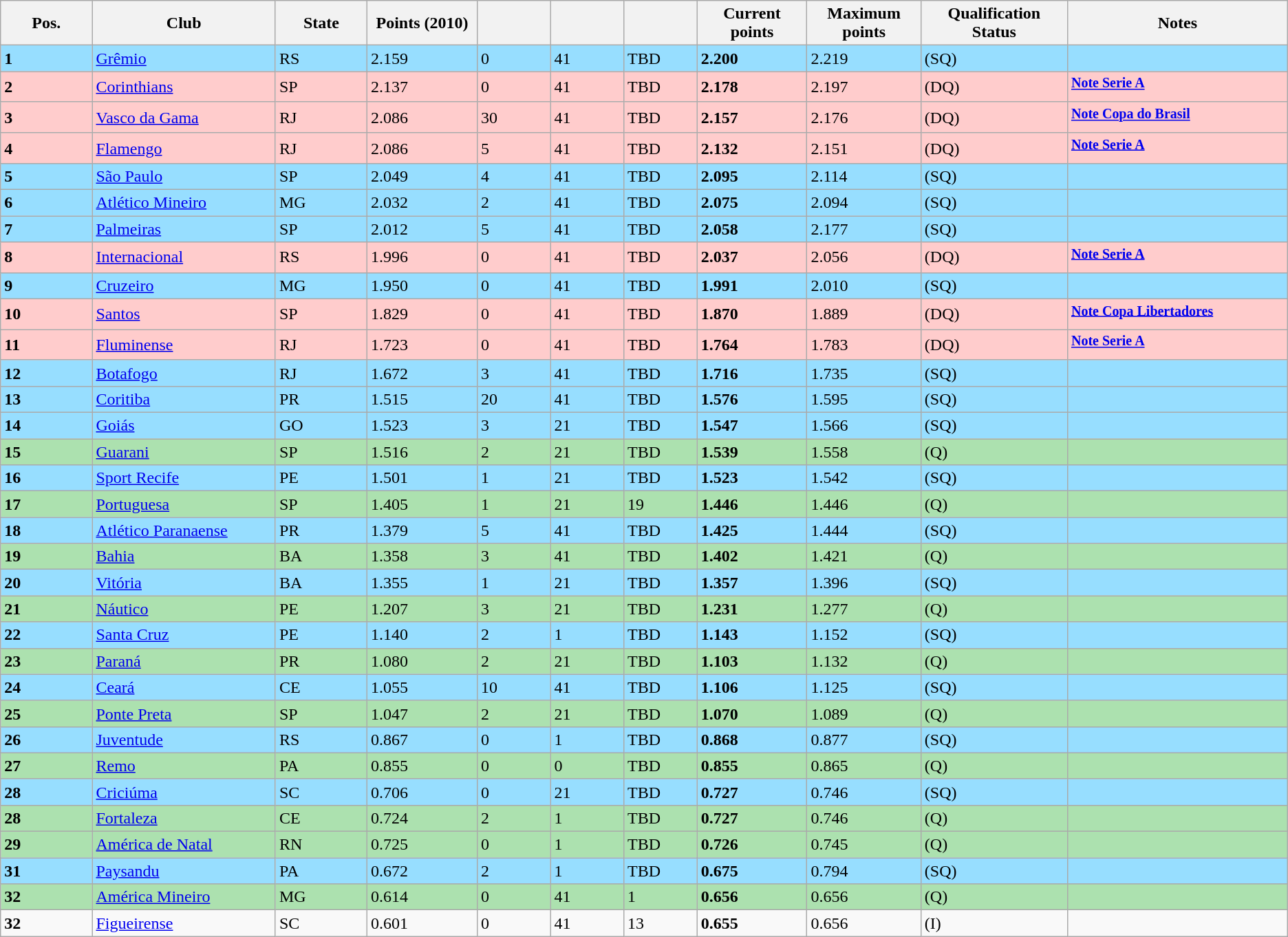<table class="wikitable sortable">
<tr>
<th style="width:5%;">Pos.</th>
<th style="width:10%;">Club</th>
<th style="width:5%;">State</th>
<th style="width:6%;">Points (2010)</th>
<th style="width:4%;"></th>
<th style="width:4%;"></th>
<th style="width:4%;"></th>
<th style="width:6%;">Current points</th>
<th style="width:6%;">Maximum points</th>
<th style="width:8%;">Qualification Status</th>
<th style="width:12%;">Notes<br></th>
</tr>
<tr style="background:#97deff;">
<td><strong>1</strong></td>
<td><a href='#'>Grêmio</a></td>
<td> RS</td>
<td>2.159</td>
<td>0</td>
<td>41</td>
<td>TBD</td>
<td><strong>2.200</strong></td>
<td>2.219</td>
<td>(SQ)</td>
<td></td>
</tr>
<tr style="background:#fcc;">
<td><strong>2</strong></td>
<td><a href='#'>Corinthians</a></td>
<td> SP</td>
<td>2.137</td>
<td>0</td>
<td>41</td>
<td>TBD</td>
<td><strong>2.178</strong></td>
<td>2.197</td>
<td>(DQ)</td>
<td><strong> <sup> <a href='#'>Note Serie A</a></sup></strong></td>
</tr>
<tr style="background:#fcc;">
<td><strong>3</strong></td>
<td><a href='#'>Vasco da Gama</a></td>
<td> RJ</td>
<td>2.086</td>
<td>30</td>
<td>41</td>
<td>TBD</td>
<td><strong>2.157</strong></td>
<td>2.176</td>
<td>(DQ)</td>
<td><strong><sup><a href='#'>Note Copa do Brasil</a></sup></strong></td>
</tr>
<tr style="background:#fcc;">
<td><strong>4</strong></td>
<td><a href='#'>Flamengo</a></td>
<td> RJ</td>
<td>2.086</td>
<td>5</td>
<td>41</td>
<td>TBD</td>
<td><strong>2.132</strong></td>
<td>2.151</td>
<td>(DQ)</td>
<td><strong> <sup> <a href='#'>Note Serie A</a></sup></strong></td>
</tr>
<tr style="background:#97deff;">
<td><strong>5</strong></td>
<td><a href='#'>São Paulo</a></td>
<td> SP</td>
<td>2.049</td>
<td>4</td>
<td>41</td>
<td>TBD</td>
<td><strong>2.095</strong></td>
<td>2.114</td>
<td>(SQ)</td>
<td></td>
</tr>
<tr style="background:#97deff;">
<td><strong>6</strong></td>
<td><a href='#'>Atlético Mineiro</a></td>
<td> MG</td>
<td>2.032</td>
<td>2</td>
<td>41</td>
<td>TBD</td>
<td><strong>2.075</strong></td>
<td>2.094</td>
<td>(SQ)</td>
<td></td>
</tr>
<tr style="background:#97deff;">
<td><strong>7</strong></td>
<td><a href='#'>Palmeiras</a></td>
<td> SP</td>
<td>2.012</td>
<td>5</td>
<td>41</td>
<td>TBD</td>
<td><strong>2.058</strong></td>
<td>2.177</td>
<td>(SQ)</td>
<td></td>
</tr>
<tr style="background:#fcc;">
<td><strong>8</strong></td>
<td><a href='#'>Internacional</a></td>
<td> RS</td>
<td>1.996</td>
<td>0</td>
<td>41</td>
<td>TBD</td>
<td><strong>2.037</strong></td>
<td>2.056</td>
<td>(DQ)</td>
<td><strong> <sup> <a href='#'>Note Serie A</a></sup></strong></td>
</tr>
<tr style="background:#97deff;">
<td><strong>9</strong></td>
<td><a href='#'>Cruzeiro</a></td>
<td> MG</td>
<td>1.950</td>
<td>0</td>
<td>41</td>
<td>TBD</td>
<td><strong>1.991</strong></td>
<td>2.010</td>
<td>(SQ)</td>
<td></td>
</tr>
<tr style="background:#fcc;">
<td><strong>10</strong></td>
<td><a href='#'>Santos</a></td>
<td> SP</td>
<td>1.829</td>
<td>0</td>
<td>41</td>
<td>TBD</td>
<td><strong>1.870</strong></td>
<td>1.889</td>
<td>(DQ)</td>
<td><strong><sup> <a href='#'>Note Copa Libertadores</a></sup></strong></td>
</tr>
<tr style="background:#fcc;">
<td><strong>11</strong></td>
<td><a href='#'>Fluminense</a></td>
<td> RJ</td>
<td>1.723</td>
<td>0</td>
<td>41</td>
<td>TBD</td>
<td><strong>1.764</strong></td>
<td>1.783</td>
<td>(DQ)</td>
<td><strong><sup> <a href='#'>Note Serie A</a></sup></strong></td>
</tr>
<tr style="background:#97deff;">
<td><strong>12</strong></td>
<td><a href='#'>Botafogo</a></td>
<td> RJ</td>
<td>1.672</td>
<td>3</td>
<td>41</td>
<td>TBD</td>
<td><strong>1.716</strong></td>
<td>1.735</td>
<td>(SQ)</td>
<td></td>
</tr>
<tr style="background:#97deff;">
<td><strong>13</strong></td>
<td><a href='#'>Coritiba</a></td>
<td> PR</td>
<td>1.515</td>
<td>20</td>
<td>41</td>
<td>TBD</td>
<td><strong>1.576</strong></td>
<td>1.595</td>
<td>(SQ)</td>
<td></td>
</tr>
<tr style="background:#97deff;">
<td><strong>14</strong></td>
<td><a href='#'>Goiás</a></td>
<td> GO</td>
<td>1.523</td>
<td>3</td>
<td>21</td>
<td>TBD</td>
<td><strong>1.547</strong></td>
<td>1.566</td>
<td>(SQ)</td>
<td></td>
</tr>
<tr style="background:#ace1af;">
<td><strong>15</strong></td>
<td><a href='#'>Guarani</a></td>
<td> SP</td>
<td>1.516</td>
<td>2</td>
<td>21</td>
<td>TBD</td>
<td><strong>1.539</strong></td>
<td>1.558</td>
<td>(Q)</td>
<td></td>
</tr>
<tr style="background:#97deff;">
<td><strong>16</strong></td>
<td><a href='#'>Sport Recife</a></td>
<td> PE</td>
<td>1.501</td>
<td>1</td>
<td>21</td>
<td>TBD</td>
<td><strong>1.523</strong></td>
<td>1.542</td>
<td>(SQ)</td>
<td></td>
</tr>
<tr style="background:#ace1af;">
<td><strong>17</strong></td>
<td><a href='#'>Portuguesa</a></td>
<td> SP</td>
<td>1.405</td>
<td>1</td>
<td>21</td>
<td>19</td>
<td><strong>1.446</strong></td>
<td>1.446</td>
<td>(Q)</td>
<td></td>
</tr>
<tr style="background:#97deff;">
<td><strong>18</strong></td>
<td><a href='#'>Atlético Paranaense</a></td>
<td> PR</td>
<td>1.379</td>
<td>5</td>
<td>41</td>
<td>TBD</td>
<td><strong>1.425</strong></td>
<td>1.444</td>
<td>(SQ)</td>
<td></td>
</tr>
<tr style="background:#ace1af;">
<td><strong>19</strong></td>
<td><a href='#'>Bahia</a></td>
<td> BA</td>
<td>1.358</td>
<td>3</td>
<td>41</td>
<td>TBD</td>
<td><strong>1.402</strong></td>
<td>1.421</td>
<td>(Q)</td>
<td></td>
</tr>
<tr style="background:#97deff;">
<td><strong>20</strong></td>
<td><a href='#'>Vitória</a></td>
<td> BA</td>
<td>1.355</td>
<td>1</td>
<td>21</td>
<td>TBD</td>
<td><strong>1.357</strong></td>
<td>1.396</td>
<td>(SQ)</td>
<td></td>
</tr>
<tr style="background:#ace1af;">
<td><strong>21</strong></td>
<td><a href='#'>Náutico</a></td>
<td> PE</td>
<td>1.207</td>
<td>3</td>
<td>21</td>
<td>TBD</td>
<td><strong>1.231</strong></td>
<td>1.277</td>
<td>(Q)</td>
<td></td>
</tr>
<tr style="background:#97deff;">
<td><strong>22</strong></td>
<td><a href='#'>Santa Cruz</a></td>
<td> PE</td>
<td>1.140</td>
<td>2</td>
<td>1</td>
<td>TBD</td>
<td><strong>1.143</strong></td>
<td>1.152</td>
<td>(SQ)</td>
<td></td>
</tr>
<tr style="background:#ace1af;">
<td><strong>23</strong></td>
<td><a href='#'>Paraná</a></td>
<td>  PR</td>
<td>1.080</td>
<td>2</td>
<td>21</td>
<td>TBD</td>
<td><strong>1.103</strong></td>
<td>1.132</td>
<td>(Q)</td>
<td></td>
</tr>
<tr style="background:#97deff;">
<td><strong>24</strong></td>
<td><a href='#'>Ceará</a></td>
<td>  CE</td>
<td>1.055</td>
<td>10</td>
<td>41</td>
<td>TBD</td>
<td><strong>1.106</strong></td>
<td>1.125</td>
<td>(SQ)</td>
<td></td>
</tr>
<tr style="background:#ace1af;">
<td><strong>25</strong></td>
<td><a href='#'>Ponte Preta</a></td>
<td> SP</td>
<td>1.047</td>
<td>2</td>
<td>21</td>
<td>TBD</td>
<td><strong>1.070</strong></td>
<td>1.089</td>
<td>(Q)</td>
<td></td>
</tr>
<tr style="background:#97deff;">
<td><strong>26</strong></td>
<td><a href='#'>Juventude</a></td>
<td> RS</td>
<td>0.867</td>
<td>0</td>
<td>1</td>
<td>TBD</td>
<td><strong>0.868</strong></td>
<td>0.877</td>
<td>(SQ)</td>
<td></td>
</tr>
<tr style="background:#ace1af;">
<td><strong>27</strong></td>
<td><a href='#'>Remo</a></td>
<td>  PA</td>
<td>0.855</td>
<td>0</td>
<td>0</td>
<td>TBD</td>
<td><strong>0.855</strong></td>
<td>0.865</td>
<td>(Q)</td>
<td></td>
</tr>
<tr style="background:#97deff;">
<td><strong>28</strong></td>
<td><a href='#'>Criciúma</a></td>
<td> SC</td>
<td>0.706</td>
<td>0</td>
<td>21</td>
<td>TBD</td>
<td><strong>0.727</strong></td>
<td>0.746</td>
<td>(SQ)</td>
<td></td>
</tr>
<tr style="background:#ace1af;">
<td><strong>28</strong></td>
<td><a href='#'>Fortaleza</a></td>
<td> CE</td>
<td>0.724</td>
<td>2</td>
<td>1</td>
<td>TBD</td>
<td><strong>0.727</strong></td>
<td>0.746</td>
<td>(Q)</td>
<td></td>
</tr>
<tr style="background:#ace1af;">
<td><strong>29</strong></td>
<td><a href='#'>América de Natal</a></td>
<td>RN</td>
<td>0.725</td>
<td>0</td>
<td>1</td>
<td>TBD</td>
<td><strong>0.726</strong></td>
<td>0.745</td>
<td>(Q)</td>
<td></td>
</tr>
<tr style="background:#97deff;">
<td><strong>31</strong></td>
<td><a href='#'>Paysandu</a></td>
<td> PA</td>
<td>0.672</td>
<td>2</td>
<td>1</td>
<td>TBD</td>
<td><strong>0.675</strong></td>
<td>0.794</td>
<td>(SQ)</td>
<td></td>
</tr>
<tr style="background:#ace1af;">
<td><strong>32</strong></td>
<td><a href='#'>América Mineiro</a></td>
<td> MG</td>
<td>0.614</td>
<td>0</td>
<td>41</td>
<td>1</td>
<td><strong>0.656</strong></td>
<td>0.656</td>
<td>(Q)</td>
<td></td>
</tr>
<tr>
<td><strong>32</strong></td>
<td><a href='#'>Figueirense</a></td>
<td> SC</td>
<td>0.601</td>
<td>0</td>
<td>41</td>
<td>13</td>
<td><strong>0.655</strong></td>
<td>0.656</td>
<td>(I)<br></td>
</tr>
</table>
